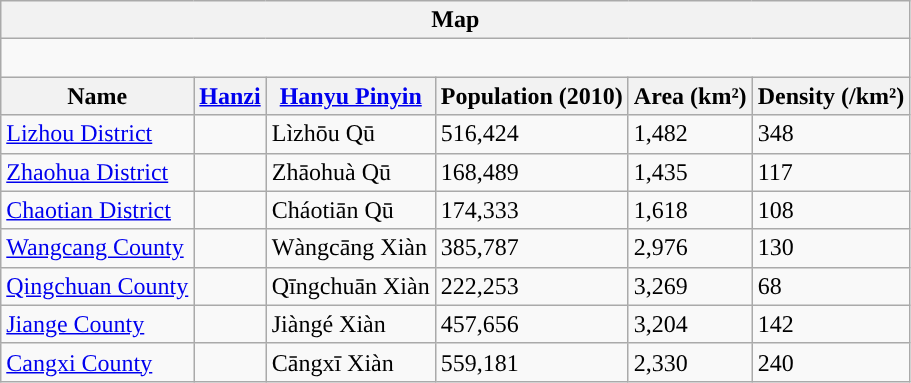<table class="wikitable" style="font-size:100%;">
<tr>
<th colspan="6">Map</th>
</tr>
<tr>
<td colspan="6"><div><br> 








</div></td>
</tr>
<tr>
<th>Name</th>
<th><a href='#'>Hanzi</a></th>
<th><a href='#'>Hanyu Pinyin</a></th>
<th>Population (2010)</th>
<th>Area (km²)</th>
<th>Density (/km²)</th>
</tr>
<tr>
<td><a href='#'>Lizhou District</a></td>
<td></td>
<td>Lìzhōu Qū</td>
<td>516,424</td>
<td>1,482</td>
<td>348</td>
</tr>
<tr>
<td><a href='#'>Zhaohua District</a></td>
<td></td>
<td>Zhāohuà Qū</td>
<td>168,489</td>
<td>1,435</td>
<td>117</td>
</tr>
<tr>
<td><a href='#'>Chaotian District</a></td>
<td></td>
<td>Cháotiān Qū</td>
<td>174,333</td>
<td>1,618</td>
<td>108</td>
</tr>
<tr>
<td><a href='#'>Wangcang County</a></td>
<td></td>
<td>Wàngcāng Xiàn</td>
<td>385,787</td>
<td>2,976</td>
<td>130</td>
</tr>
<tr>
<td><a href='#'>Qingchuan County</a></td>
<td></td>
<td>Qīngchuān Xiàn</td>
<td>222,253</td>
<td>3,269</td>
<td>68</td>
</tr>
<tr>
<td><a href='#'>Jiange County</a></td>
<td></td>
<td>Jiàngé Xiàn</td>
<td>457,656</td>
<td>3,204</td>
<td>142</td>
</tr>
<tr>
<td><a href='#'>Cangxi County</a></td>
<td></td>
<td>Cāngxī Xiàn</td>
<td>559,181</td>
<td>2,330</td>
<td>240</td>
</tr>
</table>
